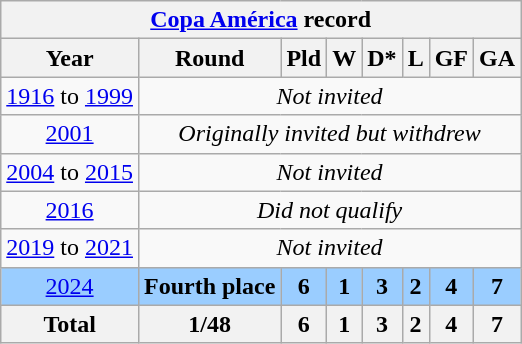<table class="wikitable" style="text-align: center;">
<tr>
<th colspan="8"><a href='#'>Copa América</a> record</th>
</tr>
<tr>
<th>Year</th>
<th>Round</th>
<th>Pld</th>
<th>W</th>
<th>D*</th>
<th>L</th>
<th>GF</th>
<th>GA</th>
</tr>
<tr>
<td> <a href='#'>1916</a> to  <a href='#'>1999</a></td>
<td colspan="8"><em>Not invited</em></td>
</tr>
<tr>
<td> <a href='#'>2001</a></td>
<td colspan="8"><em>Originally invited but withdrew</em></td>
</tr>
<tr>
<td> <a href='#'>2004</a> to  <a href='#'>2015</a></td>
<td colspan="8"><em>Not invited</em></td>
</tr>
<tr>
<td> <a href='#'>2016</a></td>
<td colspan="8"><em>Did not qualify</em></td>
</tr>
<tr>
<td> <a href='#'>2019</a> to  <a href='#'>2021</a></td>
<td colspan="8"><em>Not invited</em></td>
</tr>
<tr style="background:#9acdff;">
<td> <a href='#'>2024</a></td>
<td><strong>Fourth place</strong></td>
<td><strong>6</strong></td>
<td><strong>1</strong></td>
<td><strong>3</strong></td>
<td><strong>2</strong></td>
<td><strong>4</strong></td>
<td><strong>7</strong></td>
</tr>
<tr>
<th>Total</th>
<th>1/48</th>
<th>6</th>
<th>1</th>
<th>3</th>
<th>2</th>
<th>4</th>
<th>7</th>
</tr>
</table>
